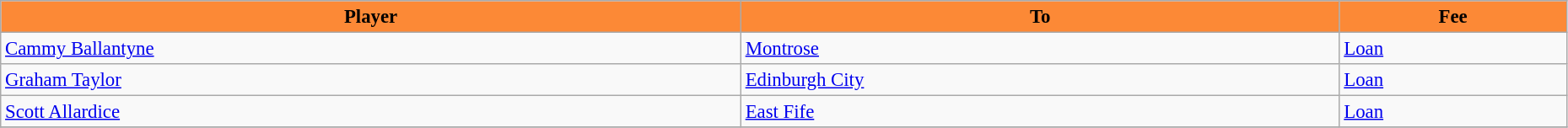<table class="wikitable" style="text-align:left; font-size:95%;width:98%;">
<tr>
<th style="background:#FC8936; color:black;">Player</th>
<th style="background:#FC8936; color:black;">To</th>
<th style="background:#FC8936; color:black;">Fee</th>
</tr>
<tr>
<td> <a href='#'>Cammy Ballantyne</a></td>
<td> <a href='#'>Montrose</a></td>
<td><a href='#'>Loan</a></td>
</tr>
<tr>
<td> <a href='#'>Graham Taylor</a></td>
<td> <a href='#'>Edinburgh City</a></td>
<td><a href='#'>Loan</a></td>
</tr>
<tr>
<td> <a href='#'>Scott Allardice</a></td>
<td> <a href='#'>East Fife</a></td>
<td><a href='#'>Loan</a></td>
</tr>
<tr>
</tr>
</table>
